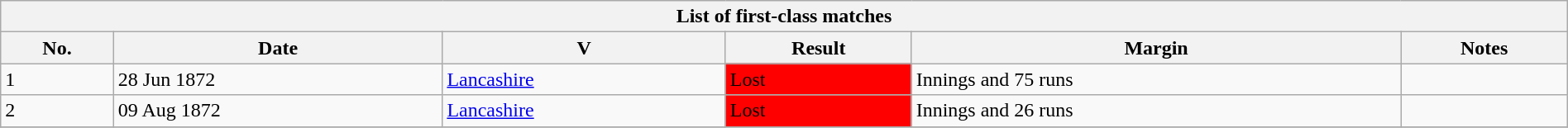<table class="wikitable" width="100%">
<tr>
<th bgcolor="#efefef" colspan=6>List of  first-class matches</th>
</tr>
<tr bgcolor="#efefef">
<th>No.</th>
<th>Date</th>
<th>V</th>
<th>Result</th>
<th>Margin</th>
<th>Notes</th>
</tr>
<tr>
<td>1</td>
<td>28 Jun 1872</td>
<td><a href='#'>Lancashire</a> <br> </td>
<td bgcolor="#FF0000">Lost</td>
<td>Innings and 75 runs</td>
<td></td>
</tr>
<tr>
<td>2</td>
<td>09 Aug 1872</td>
<td><a href='#'>Lancashire</a> <br> </td>
<td bgcolor="#FF0000">Lost</td>
<td>Innings and 26 runs</td>
<td></td>
</tr>
<tr>
</tr>
</table>
